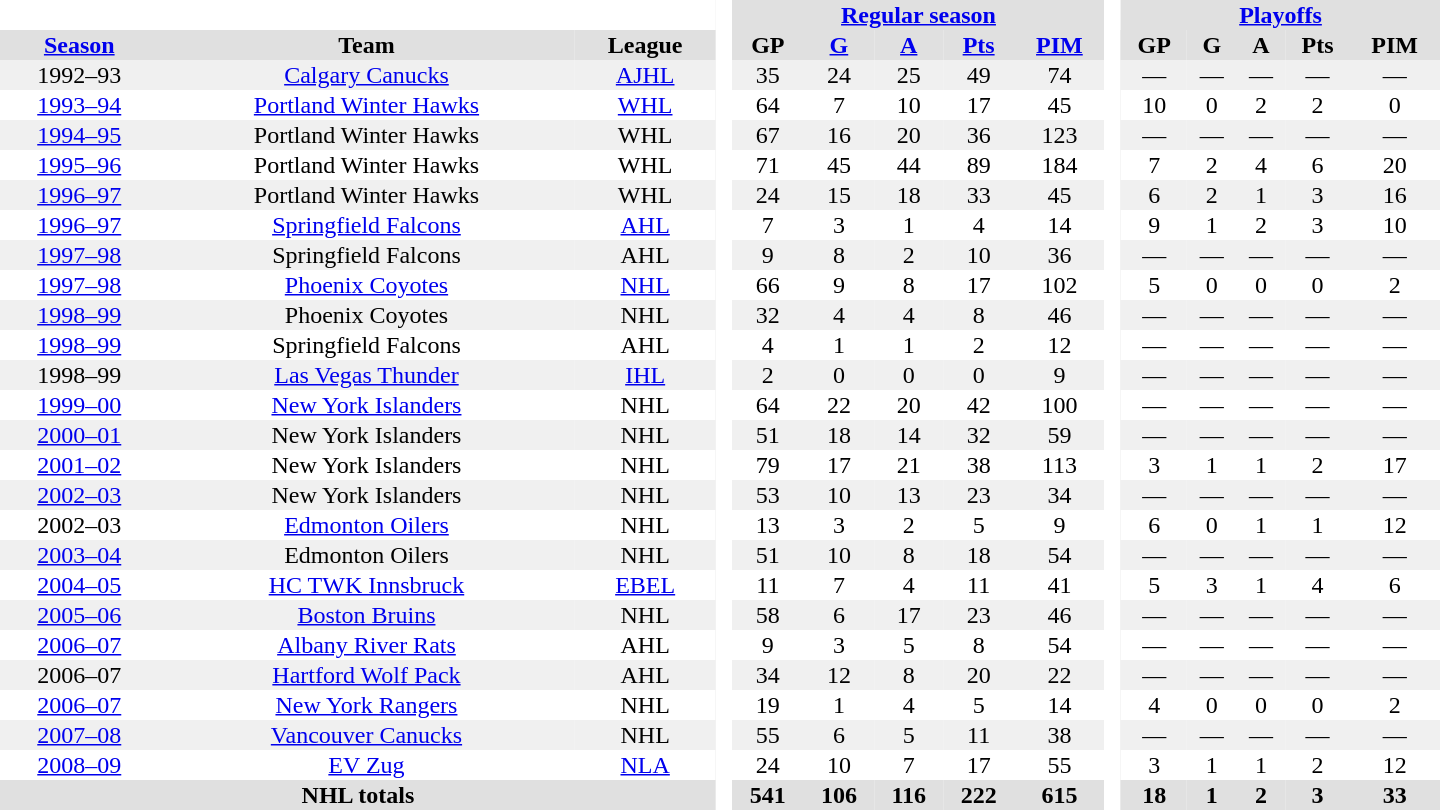<table border="0" cellpadding="1" cellspacing="0" style="text-align:center; width:60em;">
<tr style="background:#e0e0e0;">
<th colspan="3"  bgcolor="#ffffff"> </th>
<th rowspan="99" bgcolor="#ffffff"> </th>
<th colspan="5"><a href='#'>Regular season</a></th>
<th rowspan="99" bgcolor="#ffffff"> </th>
<th colspan="5"><a href='#'>Playoffs</a></th>
</tr>
<tr style="background:#e0e0e0;">
<th><a href='#'>Season</a></th>
<th>Team</th>
<th>League</th>
<th>GP</th>
<th><a href='#'>G</a></th>
<th><a href='#'>A</a></th>
<th><a href='#'>Pts</a></th>
<th><a href='#'>PIM</a></th>
<th>GP</th>
<th>G</th>
<th>A</th>
<th>Pts</th>
<th>PIM</th>
</tr>
<tr ALIGN="center" bgcolor="#f0f0f0">
<td ALIGN="center">1992–93</td>
<td ALIGN="center"><a href='#'>Calgary Canucks</a></td>
<td ALIGN="center"><a href='#'>AJHL</a></td>
<td ALIGN="center">35</td>
<td ALIGN="center">24</td>
<td ALIGN="center">25</td>
<td ALIGN="center">49</td>
<td ALIGN="center">74</td>
<td ALIGN="center">—</td>
<td ALIGN="center">—</td>
<td ALIGN="center">—</td>
<td ALIGN="center">—</td>
<td ALIGN="center">—</td>
</tr>
<tr ALIGN="center">
<td ALIGN="center"><a href='#'>1993–94</a></td>
<td ALIGN="center"><a href='#'>Portland Winter Hawks</a></td>
<td ALIGN="center"><a href='#'>WHL</a></td>
<td ALIGN="center">64</td>
<td ALIGN="center">7</td>
<td ALIGN="center">10</td>
<td ALIGN="center">17</td>
<td ALIGN="center">45</td>
<td ALIGN="center">10</td>
<td ALIGN="center">0</td>
<td ALIGN="center">2</td>
<td ALIGN="center">2</td>
<td ALIGN="center">0</td>
</tr>
<tr ALIGN="center" bgcolor="#f0f0f0">
<td ALIGN="center"><a href='#'>1994–95</a></td>
<td ALIGN="center">Portland Winter Hawks</td>
<td ALIGN="center">WHL</td>
<td ALIGN="center">67</td>
<td ALIGN="center">16</td>
<td ALIGN="center">20</td>
<td ALIGN="center">36</td>
<td ALIGN="center">123</td>
<td ALIGN="center">—</td>
<td ALIGN="center">—</td>
<td ALIGN="center">—</td>
<td ALIGN="center">—</td>
<td ALIGN="center">—</td>
</tr>
<tr ALIGN="center">
<td ALIGN="center"><a href='#'>1995–96</a></td>
<td ALIGN="center">Portland Winter Hawks</td>
<td ALIGN="center">WHL</td>
<td ALIGN="center">71</td>
<td ALIGN="center">45</td>
<td ALIGN="center">44</td>
<td ALIGN="center">89</td>
<td ALIGN="center">184</td>
<td ALIGN="center">7</td>
<td ALIGN="center">2</td>
<td ALIGN="center">4</td>
<td ALIGN="center">6</td>
<td ALIGN="center">20</td>
</tr>
<tr ALIGN="center" bgcolor="#f0f0f0">
<td ALIGN="center"><a href='#'>1996–97</a></td>
<td ALIGN="center">Portland Winter Hawks</td>
<td ALIGN="center">WHL</td>
<td ALIGN="center">24</td>
<td ALIGN="center">15</td>
<td ALIGN="center">18</td>
<td ALIGN="center">33</td>
<td ALIGN="center">45</td>
<td ALIGN="center">6</td>
<td ALIGN="center">2</td>
<td ALIGN="center">1</td>
<td ALIGN="center">3</td>
<td ALIGN="center">16</td>
</tr>
<tr ALIGN="center">
<td ALIGN="center"><a href='#'>1996–97</a></td>
<td ALIGN="center"><a href='#'>Springfield Falcons</a></td>
<td ALIGN="center"><a href='#'>AHL</a></td>
<td ALIGN="center">7</td>
<td ALIGN="center">3</td>
<td ALIGN="center">1</td>
<td ALIGN="center">4</td>
<td ALIGN="center">14</td>
<td ALIGN="center">9</td>
<td ALIGN="center">1</td>
<td ALIGN="center">2</td>
<td ALIGN="center">3</td>
<td ALIGN="center">10</td>
</tr>
<tr ALIGN="center" bgcolor="#f0f0f0">
<td ALIGN="center"><a href='#'>1997–98</a></td>
<td ALIGN="center">Springfield Falcons</td>
<td ALIGN="center">AHL</td>
<td ALIGN="center">9</td>
<td ALIGN="center">8</td>
<td ALIGN="center">2</td>
<td ALIGN="center">10</td>
<td ALIGN="center">36</td>
<td ALIGN="center">—</td>
<td ALIGN="center">—</td>
<td ALIGN="center">—</td>
<td ALIGN="center">—</td>
<td ALIGN="center">—</td>
</tr>
<tr ALIGN="center">
<td ALIGN="center"><a href='#'>1997–98</a></td>
<td ALIGN="center"><a href='#'>Phoenix Coyotes</a></td>
<td ALIGN="center"><a href='#'>NHL</a></td>
<td ALIGN="center">66</td>
<td ALIGN="center">9</td>
<td ALIGN="center">8</td>
<td ALIGN="center">17</td>
<td ALIGN="center">102</td>
<td ALIGN="center">5</td>
<td ALIGN="center">0</td>
<td ALIGN="center">0</td>
<td ALIGN="center">0</td>
<td ALIGN="center">2</td>
</tr>
<tr ALIGN="center" bgcolor="#f0f0f0">
<td ALIGN="center"><a href='#'>1998–99</a></td>
<td ALIGN="center">Phoenix Coyotes</td>
<td ALIGN="center">NHL</td>
<td ALIGN="center">32</td>
<td ALIGN="center">4</td>
<td ALIGN="center">4</td>
<td ALIGN="center">8</td>
<td ALIGN="center">46</td>
<td ALIGN="center">—</td>
<td ALIGN="center">—</td>
<td ALIGN="center">—</td>
<td ALIGN="center">—</td>
<td ALIGN="center">—</td>
</tr>
<tr ALIGN="center">
<td ALIGN="center"><a href='#'>1998–99</a></td>
<td ALIGN="center">Springfield Falcons</td>
<td ALIGN="center">AHL</td>
<td ALIGN="center">4</td>
<td ALIGN="center">1</td>
<td ALIGN="center">1</td>
<td ALIGN="center">2</td>
<td ALIGN="center">12</td>
<td ALIGN="center">—</td>
<td ALIGN="center">—</td>
<td ALIGN="center">—</td>
<td ALIGN="center">—</td>
<td ALIGN="center">—</td>
</tr>
<tr ALIGN="center" bgcolor="#f0f0f0">
<td ALIGN="center">1998–99</td>
<td ALIGN="center"><a href='#'>Las Vegas Thunder</a></td>
<td ALIGN="center"><a href='#'>IHL</a></td>
<td ALIGN="center">2</td>
<td ALIGN="center">0</td>
<td ALIGN="center">0</td>
<td ALIGN="center">0</td>
<td ALIGN="center">9</td>
<td ALIGN="center">—</td>
<td ALIGN="center">—</td>
<td ALIGN="center">—</td>
<td ALIGN="center">—</td>
<td ALIGN="center">—</td>
</tr>
<tr ALIGN="center">
<td ALIGN="center"><a href='#'>1999–00</a></td>
<td ALIGN="center"><a href='#'>New York Islanders</a></td>
<td ALIGN="center">NHL</td>
<td ALIGN="center">64</td>
<td ALIGN="center">22</td>
<td ALIGN="center">20</td>
<td ALIGN="center">42</td>
<td ALIGN="center">100</td>
<td ALIGN="center">—</td>
<td ALIGN="center">—</td>
<td ALIGN="center">—</td>
<td ALIGN="center">—</td>
<td ALIGN="center">—</td>
</tr>
<tr ALIGN="center" bgcolor="#f0f0f0">
<td ALIGN="center"><a href='#'>2000–01</a></td>
<td ALIGN="center">New York Islanders</td>
<td ALIGN="center">NHL</td>
<td ALIGN="center">51</td>
<td ALIGN="center">18</td>
<td ALIGN="center">14</td>
<td ALIGN="center">32</td>
<td ALIGN="center">59</td>
<td ALIGN="center">—</td>
<td ALIGN="center">—</td>
<td ALIGN="center">—</td>
<td ALIGN="center">—</td>
<td ALIGN="center">—</td>
</tr>
<tr ALIGN="center">
<td ALIGN="center"><a href='#'>2001–02</a></td>
<td ALIGN="center">New York Islanders</td>
<td ALIGN="center">NHL</td>
<td ALIGN="center">79</td>
<td ALIGN="center">17</td>
<td ALIGN="center">21</td>
<td ALIGN="center">38</td>
<td ALIGN="center">113</td>
<td ALIGN="center">3</td>
<td ALIGN="center">1</td>
<td ALIGN="center">1</td>
<td ALIGN="center">2</td>
<td ALIGN="center">17</td>
</tr>
<tr ALIGN="center" bgcolor="#f0f0f0">
<td ALIGN="center"><a href='#'>2002–03</a></td>
<td ALIGN="center">New York Islanders</td>
<td ALIGN="center">NHL</td>
<td ALIGN="center">53</td>
<td ALIGN="center">10</td>
<td ALIGN="center">13</td>
<td ALIGN="center">23</td>
<td ALIGN="center">34</td>
<td ALIGN="center">—</td>
<td ALIGN="center">—</td>
<td ALIGN="center">—</td>
<td ALIGN="center">—</td>
<td ALIGN="center">—</td>
</tr>
<tr ALIGN="center">
<td ALIGN="center">2002–03</td>
<td ALIGN="center"><a href='#'>Edmonton Oilers</a></td>
<td ALIGN="center">NHL</td>
<td ALIGN="center">13</td>
<td ALIGN="center">3</td>
<td ALIGN="center">2</td>
<td ALIGN="center">5</td>
<td ALIGN="center">9</td>
<td ALIGN="center">6</td>
<td ALIGN="center">0</td>
<td ALIGN="center">1</td>
<td ALIGN="center">1</td>
<td ALIGN="center">12</td>
</tr>
<tr ALIGN="center" bgcolor="#f0f0f0">
<td ALIGN="center"><a href='#'>2003–04</a></td>
<td ALIGN="center">Edmonton Oilers</td>
<td ALIGN="center">NHL</td>
<td ALIGN="center">51</td>
<td ALIGN="center">10</td>
<td ALIGN="center">8</td>
<td ALIGN="center">18</td>
<td ALIGN="center">54</td>
<td ALIGN="center">—</td>
<td ALIGN="center">—</td>
<td ALIGN="center">—</td>
<td ALIGN="center">—</td>
<td ALIGN="center">—</td>
</tr>
<tr ALIGN="center">
<td ALIGN="center"><a href='#'>2004–05</a></td>
<td ALIGN="center"><a href='#'>HC TWK Innsbruck</a></td>
<td ALIGN="center"><a href='#'>EBEL</a></td>
<td ALIGN="center">11</td>
<td ALIGN="center">7</td>
<td ALIGN="center">4</td>
<td ALIGN="center">11</td>
<td ALIGN="center">41</td>
<td ALIGN="center">5</td>
<td ALIGN="center">3</td>
<td ALIGN="center">1</td>
<td ALIGN="center">4</td>
<td ALIGN="center">6</td>
</tr>
<tr ALIGN="center" bgcolor="#f0f0f0">
<td ALIGN="center"><a href='#'>2005–06</a></td>
<td ALIGN="center"><a href='#'>Boston Bruins</a></td>
<td ALIGN="center">NHL</td>
<td ALIGN="center">58</td>
<td ALIGN="center">6</td>
<td ALIGN="center">17</td>
<td ALIGN="center">23</td>
<td ALIGN="center">46</td>
<td ALIGN="center">—</td>
<td ALIGN="center">—</td>
<td ALIGN="center">—</td>
<td ALIGN="center">—</td>
<td ALIGN="center">—</td>
</tr>
<tr ALIGN="center">
<td ALIGN="center"><a href='#'>2006–07</a></td>
<td ALIGN="center"><a href='#'>Albany River Rats</a></td>
<td ALIGN="center">AHL</td>
<td ALIGN="center">9</td>
<td ALIGN="center">3</td>
<td ALIGN="center">5</td>
<td ALIGN="center">8</td>
<td ALIGN="center">54</td>
<td ALIGN="center">—</td>
<td ALIGN="center">—</td>
<td ALIGN="center">—</td>
<td ALIGN="center">—</td>
<td ALIGN="center">—</td>
</tr>
<tr ALIGN="center" bgcolor="#f0f0f0">
<td ALIGN="center">2006–07</td>
<td ALIGN="center"><a href='#'>Hartford Wolf Pack</a></td>
<td ALIGN="center">AHL</td>
<td ALIGN="center">34</td>
<td ALIGN="center">12</td>
<td ALIGN="center">8</td>
<td ALIGN="center">20</td>
<td ALIGN="center">22</td>
<td ALIGN="center">—</td>
<td ALIGN="center">—</td>
<td ALIGN="center">—</td>
<td ALIGN="center">—</td>
<td ALIGN="center">—</td>
</tr>
<tr ALIGN="center">
<td ALIGN="center"><a href='#'>2006–07</a></td>
<td ALIGN="center"><a href='#'>New York Rangers</a></td>
<td ALIGN="center">NHL</td>
<td ALIGN="center">19</td>
<td ALIGN="center">1</td>
<td ALIGN="center">4</td>
<td ALIGN="center">5</td>
<td ALIGN="center">14</td>
<td ALIGN="center">4</td>
<td ALIGN="center">0</td>
<td ALIGN="center">0</td>
<td ALIGN="center">0</td>
<td ALIGN="center">2</td>
</tr>
<tr ALIGN="center" bgcolor="#f0f0f0">
<td ALIGN="center"><a href='#'>2007–08</a></td>
<td ALIGN="center"><a href='#'>Vancouver Canucks</a></td>
<td ALIGN="center">NHL</td>
<td ALIGN="center">55</td>
<td ALIGN="center">6</td>
<td ALIGN="center">5</td>
<td ALIGN="center">11</td>
<td ALIGN="center">38</td>
<td ALIGN="center">—</td>
<td ALIGN="center">—</td>
<td ALIGN="center">—</td>
<td ALIGN="center">—</td>
<td ALIGN="center">—</td>
</tr>
<tr ALIGN="center">
<td ALIGN="center"><a href='#'>2008–09</a></td>
<td ALIGN="center"><a href='#'>EV Zug</a></td>
<td ALIGN="center"><a href='#'>NLA</a></td>
<td ALIGN="center">24</td>
<td ALIGN="center">10</td>
<td ALIGN="center">7</td>
<td ALIGN="center">17</td>
<td ALIGN="center">55</td>
<td ALIGN="center">3</td>
<td ALIGN="center">1</td>
<td ALIGN="center">1</td>
<td ALIGN="center">2</td>
<td ALIGN="center">12</td>
</tr>
<tr ALIGN="center" bgcolor="#e0e0e0">
<th colspan="3">NHL totals</th>
<th ALIGN="center">541</th>
<th ALIGN="center">106</th>
<th ALIGN="center">116</th>
<th ALIGN="center">222</th>
<th ALIGN="center">615</th>
<th ALIGN="center">18</th>
<th ALIGN="center">1</th>
<th ALIGN="center">2</th>
<th ALIGN="center">3</th>
<th ALIGN="center">33</th>
</tr>
</table>
